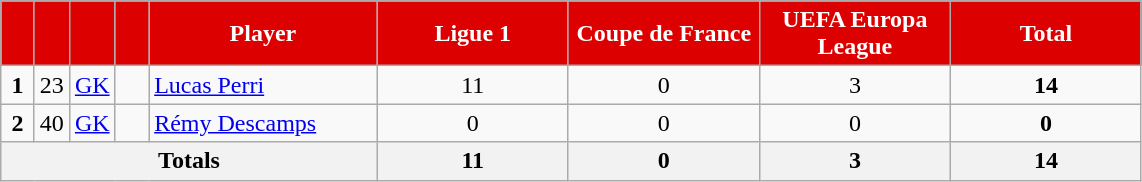<table class="wikitable"; style="text-align:center">
<tr>
<th style="background:#DD0000; color:white; width:15px"></th>
<th style="background:#DD0000; color:white; width:15px"></th>
<th style="background:#DD0000; color:white; width:15px"></th>
<th style="background:#DD0000; color:white; width:15px"></th>
<th style="background:#DD0000; color:white; width:145px">Player</th>
<th style="background:#DD0000; color:white; width:120px">Ligue 1</th>
<th style="background:#DD0000; color:white; width:120px">Coupe de France</th>
<th style="background:#DD0000; color:white; width:120px">UEFA Europa League</th>
<th style="background:#DD0000; color:white; width:120px">Total</th>
</tr>
<tr>
<td><strong>1</strong></td>
<td>23</td>
<td><a href='#'>GK</a></td>
<td></td>
<td align=left><a href='#'>Lucas Perri</a></td>
<td>11</td>
<td>0</td>
<td>3</td>
<td><strong>14</strong></td>
</tr>
<tr>
<td><strong>2</strong></td>
<td>40</td>
<td><a href='#'>GK</a></td>
<td></td>
<td align=left><a href='#'>Rémy Descamps</a></td>
<td>0</td>
<td>0</td>
<td>0</td>
<td><strong>0</strong></td>
</tr>
<tr>
<th colspan=5><strong>Totals</strong></th>
<th><strong>11</strong></th>
<th><strong>0</strong></th>
<th><strong>3</strong></th>
<th><strong>14</strong></th>
</tr>
</table>
